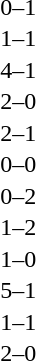<table cellspacing=1 width=70%>
<tr>
<th width=25%></th>
<th width=30%></th>
<th width=15%></th>
<th width=30%></th>
</tr>
<tr>
<td></td>
<td align=right></td>
<td align=center>0–1</td>
<td></td>
</tr>
<tr>
<td></td>
<td align=right></td>
<td align=center>1–1</td>
<td></td>
</tr>
<tr>
<td></td>
<td align=right></td>
<td align=center>4–1</td>
<td></td>
</tr>
<tr>
<td></td>
<td align=right></td>
<td align=center>2–0</td>
<td></td>
</tr>
<tr>
<td></td>
<td align=right></td>
<td align=center>2–1</td>
<td></td>
</tr>
<tr>
<td></td>
<td align=right></td>
<td align=center>0–0</td>
<td></td>
</tr>
<tr>
<td></td>
<td align=right></td>
<td align=center>0–2</td>
<td></td>
</tr>
<tr>
<td></td>
<td align=right></td>
<td align=center>1–2</td>
<td></td>
</tr>
<tr>
<td></td>
<td align=right></td>
<td align=center>1–0</td>
<td></td>
</tr>
<tr>
<td></td>
<td align=right></td>
<td align=center>5–1</td>
<td></td>
</tr>
<tr>
<td></td>
<td align=right></td>
<td align=center>1–1</td>
<td></td>
</tr>
<tr>
<td></td>
<td align=right></td>
<td align=center>2–0</td>
<td></td>
</tr>
</table>
